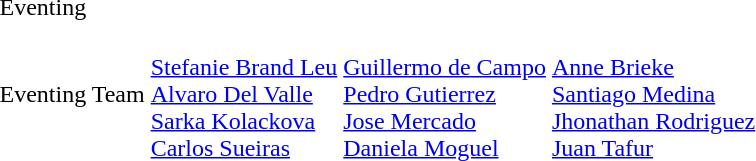<table>
<tr>
<td>Eventing</td>
<td></td>
<td></td>
<td></td>
</tr>
<tr>
<td>Eventing Team</td>
<td><br><a href='#'>Stefanie Brand Leu</a><br><a href='#'>Alvaro Del Valle</a><br><a href='#'>Sarka Kolackova</a><br><a href='#'>Carlos Sueiras</a></td>
<td><br><a href='#'>Guillermo de Campo</a><br><a href='#'>Pedro Gutierrez</a><br><a href='#'>Jose Mercado</a><br><a href='#'>Daniela Moguel</a></td>
<td><br><a href='#'>Anne Brieke</a><br><a href='#'>Santiago Medina</a><br><a href='#'>Jhonathan Rodriguez</a><br><a href='#'>Juan Tafur</a></td>
</tr>
</table>
